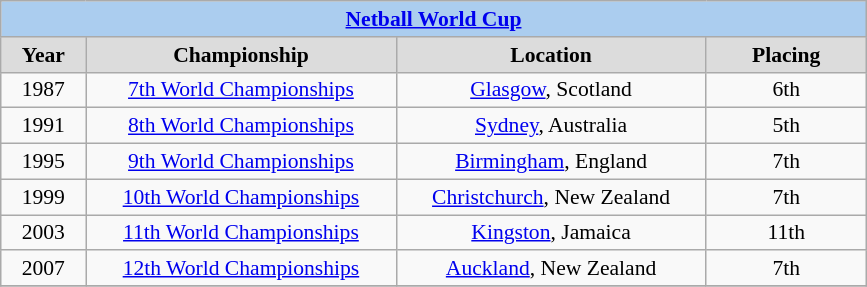<table class=wikitable style="text-align:center; font-size:90%">
<tr>
<th colspan=4 style=background:#ABCDEF><a href='#'>Netball World Cup</a></th>
</tr>
<tr>
<th width=50  style=background:gainsboro>Year</th>
<th width=200 style=background:gainsboro>Championship</th>
<th width=200 style=background:gainsboro>Location</th>
<th width=100 style=background:gainsboro>Placing</th>
</tr>
<tr>
<td>1987</td>
<td><a href='#'>7th World Championships</a></td>
<td><a href='#'>Glasgow</a>, Scotland</td>
<td>6th</td>
</tr>
<tr>
<td>1991</td>
<td><a href='#'>8th World Championships</a></td>
<td><a href='#'>Sydney</a>, Australia</td>
<td>5th</td>
</tr>
<tr>
<td>1995</td>
<td><a href='#'>9th World Championships</a></td>
<td><a href='#'>Birmingham</a>, England</td>
<td>7th</td>
</tr>
<tr>
<td>1999</td>
<td><a href='#'>10th World Championships</a></td>
<td><a href='#'>Christchurch</a>, New Zealand</td>
<td>7th</td>
</tr>
<tr>
<td>2003</td>
<td><a href='#'>11th World Championships</a></td>
<td><a href='#'>Kingston</a>, Jamaica</td>
<td>11th</td>
</tr>
<tr>
<td>2007</td>
<td><a href='#'>12th World Championships</a></td>
<td><a href='#'>Auckland</a>, New Zealand</td>
<td>7th</td>
</tr>
<tr>
</tr>
</table>
